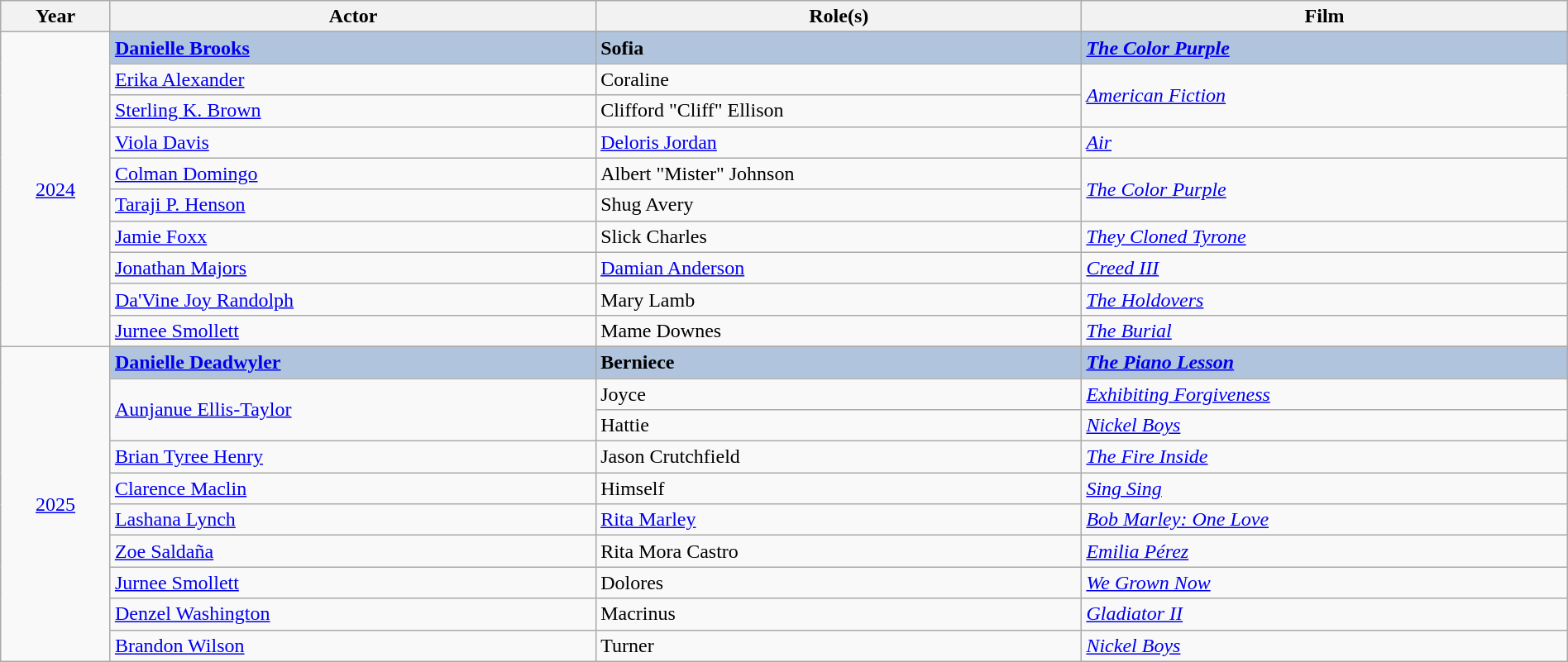<table class="wikitable" style="width:100%; text-align:left">
<tr>
<th style="width:7%;">Year</th>
<th style="width:31%;">Actor</th>
<th style="width:31%;">Role(s)</th>
<th style="width:31%;">Film</th>
</tr>
<tr>
<td rowspan="11" align="center"><a href='#'>2024</a><br></td>
</tr>
<tr style="background:#B0C4DE">
<td><strong><a href='#'>Danielle Brooks</a></strong></td>
<td><strong>Sofia</strong></td>
<td><strong><em><a href='#'>The Color Purple</a></em></strong></td>
</tr>
<tr>
<td><a href='#'>Erika Alexander</a></td>
<td>Coraline</td>
<td rowspan=2><em><a href='#'>American Fiction</a></em></td>
</tr>
<tr>
<td><a href='#'>Sterling K. Brown</a></td>
<td>Clifford "Cliff" Ellison</td>
</tr>
<tr>
<td><a href='#'>Viola Davis</a></td>
<td><a href='#'>Deloris Jordan</a></td>
<td><em><a href='#'>Air</a></em></td>
</tr>
<tr>
<td><a href='#'>Colman Domingo</a></td>
<td>Albert "Mister" Johnson</td>
<td rowspan=2><em><a href='#'>The Color Purple</a></em></td>
</tr>
<tr>
<td><a href='#'>Taraji P. Henson</a></td>
<td>Shug Avery</td>
</tr>
<tr>
<td><a href='#'>Jamie Foxx</a></td>
<td>Slick Charles</td>
<td><em><a href='#'>They Cloned Tyrone</a></em></td>
</tr>
<tr>
<td><a href='#'>Jonathan Majors</a></td>
<td><a href='#'>Damian Anderson</a></td>
<td><em><a href='#'>Creed III</a></em></td>
</tr>
<tr>
<td><a href='#'>Da'Vine Joy Randolph</a></td>
<td>Mary Lamb</td>
<td><em><a href='#'>The Holdovers</a></em></td>
</tr>
<tr>
<td><a href='#'>Jurnee Smollett</a></td>
<td>Mame Downes</td>
<td><em><a href='#'>The Burial</a></em></td>
</tr>
<tr>
<td rowspan="11" align="center"><a href='#'>2025</a><br></td>
</tr>
<tr style="background:#B0C4DE">
<td><strong><a href='#'>Danielle Deadwyler</a></strong></td>
<td><strong>Berniece</strong></td>
<td><strong><em><a href='#'>The Piano Lesson</a></em></strong></td>
</tr>
<tr>
<td rowspan=2><a href='#'>Aunjanue Ellis-Taylor</a></td>
<td>Joyce</td>
<td><em><a href='#'>Exhibiting Forgiveness</a></em></td>
</tr>
<tr>
<td>Hattie</td>
<td><em><a href='#'>Nickel Boys</a></em></td>
</tr>
<tr>
<td><a href='#'>Brian Tyree Henry</a></td>
<td>Jason Crutchfield</td>
<td><em><a href='#'>The Fire Inside</a></em></td>
</tr>
<tr>
<td><a href='#'>Clarence Maclin</a></td>
<td>Himself</td>
<td><em><a href='#'>Sing Sing</a></em></td>
</tr>
<tr>
<td><a href='#'>Lashana Lynch</a></td>
<td><a href='#'>Rita Marley</a></td>
<td><em><a href='#'>Bob Marley: One Love</a></em></td>
</tr>
<tr>
<td><a href='#'>Zoe Saldaña</a></td>
<td>Rita Mora Castro</td>
<td><em><a href='#'>Emilia Pérez</a></em></td>
</tr>
<tr>
<td><a href='#'>Jurnee Smollett</a></td>
<td>Dolores</td>
<td><em><a href='#'>We Grown Now</a></em></td>
</tr>
<tr>
<td><a href='#'>Denzel Washington</a></td>
<td>Macrinus</td>
<td><em><a href='#'>Gladiator II</a></em></td>
</tr>
<tr>
<td><a href='#'>Brandon Wilson</a></td>
<td>Turner</td>
<td><em><a href='#'>Nickel Boys</a></em></td>
</tr>
</table>
